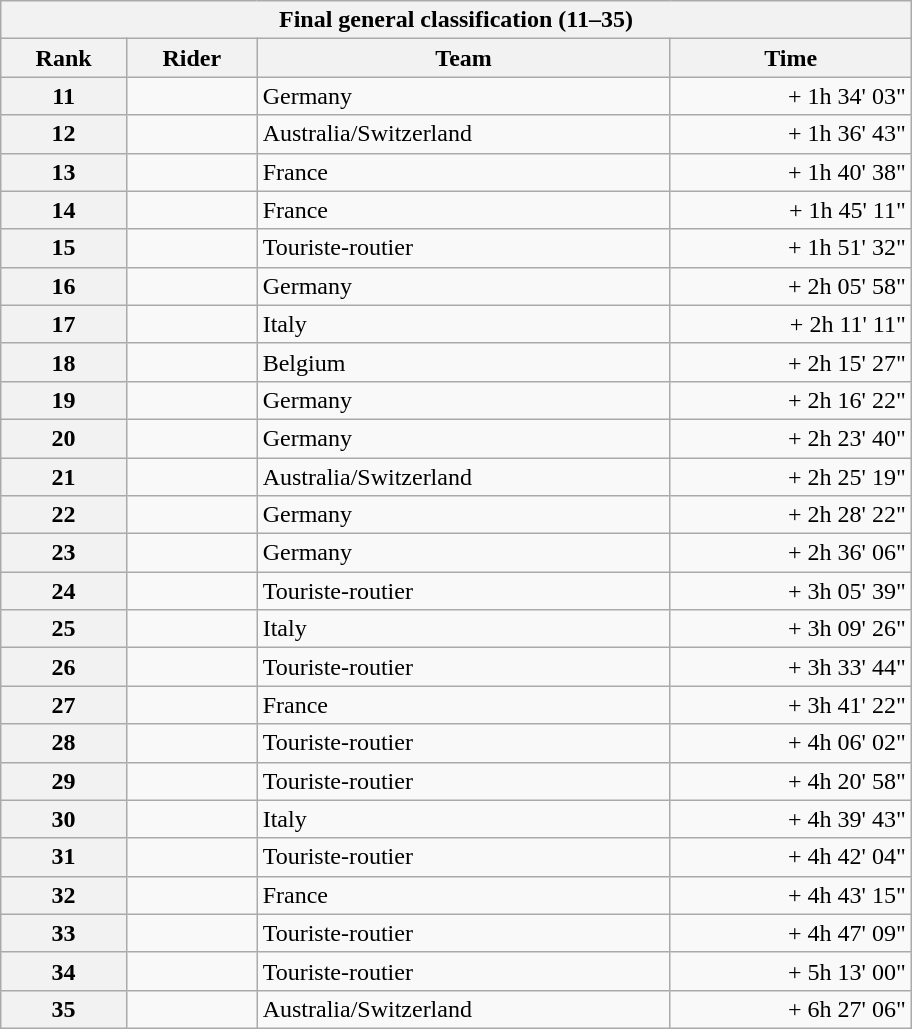<table class="collapsible collapsed wikitable" style="width:38em;margin-top:-1px;">
<tr>
<th scope="col" colspan="4">Final general classification (11–35)</th>
</tr>
<tr>
<th scope="col">Rank</th>
<th scope="col">Rider</th>
<th scope="col">Team</th>
<th scope="col">Time</th>
</tr>
<tr>
<th scope="row">11</th>
<td></td>
<td>Germany</td>
<td style="text-align:right;">+ 1h 34' 03"</td>
</tr>
<tr>
<th scope="row">12</th>
<td></td>
<td>Australia/Switzerland</td>
<td style="text-align:right;">+ 1h 36' 43"</td>
</tr>
<tr>
<th scope="row">13</th>
<td></td>
<td>France</td>
<td style="text-align:right;">+ 1h 40' 38"</td>
</tr>
<tr>
<th scope="row">14</th>
<td></td>
<td>France</td>
<td style="text-align:right;">+ 1h 45' 11"</td>
</tr>
<tr>
<th scope="row">15</th>
<td></td>
<td>Touriste-routier</td>
<td style="text-align:right;">+ 1h 51' 32"</td>
</tr>
<tr>
<th scope="row">16</th>
<td></td>
<td>Germany</td>
<td style="text-align:right;">+ 2h 05' 58"</td>
</tr>
<tr>
<th scope="row">17</th>
<td></td>
<td>Italy</td>
<td style="text-align:right;">+ 2h 11' 11"</td>
</tr>
<tr>
<th scope="row">18</th>
<td></td>
<td>Belgium</td>
<td style="text-align:right;">+ 2h 15' 27"</td>
</tr>
<tr>
<th scope="row">19</th>
<td></td>
<td>Germany</td>
<td style="text-align:right;">+ 2h 16' 22"</td>
</tr>
<tr>
<th scope="row">20</th>
<td></td>
<td>Germany</td>
<td style="text-align:right;">+ 2h 23' 40"</td>
</tr>
<tr>
<th scope="row">21</th>
<td></td>
<td>Australia/Switzerland</td>
<td style="text-align:right;">+ 2h 25' 19"</td>
</tr>
<tr>
<th scope="row">22</th>
<td></td>
<td>Germany</td>
<td style="text-align:right;">+ 2h 28' 22"</td>
</tr>
<tr>
<th scope="row">23</th>
<td></td>
<td>Germany</td>
<td style="text-align:right;">+ 2h 36' 06"</td>
</tr>
<tr>
<th scope="row">24</th>
<td></td>
<td>Touriste-routier</td>
<td style="text-align:right;">+ 3h 05' 39"</td>
</tr>
<tr>
<th scope="row">25</th>
<td></td>
<td>Italy</td>
<td style="text-align:right;">+ 3h 09' 26"</td>
</tr>
<tr>
<th scope="row">26</th>
<td></td>
<td>Touriste-routier</td>
<td style="text-align:right;">+ 3h 33' 44"</td>
</tr>
<tr>
<th scope="row">27</th>
<td></td>
<td>France</td>
<td style="text-align:right;">+ 3h 41' 22"</td>
</tr>
<tr>
<th scope="row">28</th>
<td></td>
<td>Touriste-routier</td>
<td style="text-align:right;">+ 4h 06' 02"</td>
</tr>
<tr>
<th scope="row">29</th>
<td></td>
<td>Touriste-routier</td>
<td style="text-align:right;">+ 4h 20' 58"</td>
</tr>
<tr>
<th scope="row">30</th>
<td></td>
<td>Italy</td>
<td style="text-align:right;">+ 4h 39' 43"</td>
</tr>
<tr>
<th scope="row">31</th>
<td></td>
<td>Touriste-routier</td>
<td style="text-align:right;">+ 4h 42' 04"</td>
</tr>
<tr>
<th scope="row">32</th>
<td></td>
<td>France</td>
<td style="text-align:right;">+ 4h 43' 15"</td>
</tr>
<tr>
<th scope="row">33</th>
<td></td>
<td>Touriste-routier</td>
<td style="text-align:right;">+ 4h 47' 09"</td>
</tr>
<tr>
<th scope="row">34</th>
<td></td>
<td>Touriste-routier</td>
<td style="text-align:right;">+ 5h 13' 00"</td>
</tr>
<tr>
<th scope="row">35</th>
<td></td>
<td>Australia/Switzerland</td>
<td style="text-align:right;">+ 6h 27' 06"</td>
</tr>
</table>
